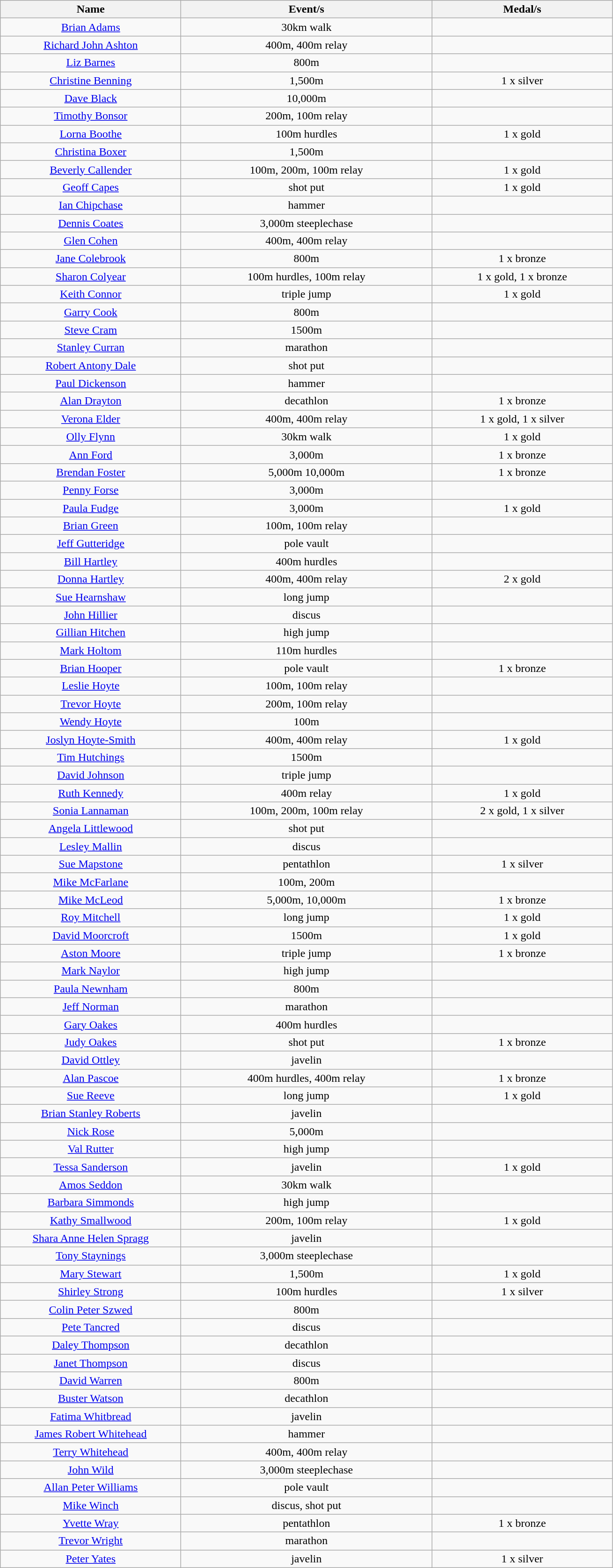<table class="wikitable" style="text-align: center">
<tr>
<th width=250>Name</th>
<th width=350>Event/s</th>
<th width=250>Medal/s</th>
</tr>
<tr>
<td><a href='#'>Brian Adams</a></td>
<td>30km walk</td>
<td></td>
</tr>
<tr>
<td><a href='#'>Richard John Ashton</a></td>
<td>400m, 400m relay</td>
<td></td>
</tr>
<tr>
<td><a href='#'>Liz Barnes</a></td>
<td>800m</td>
<td></td>
</tr>
<tr>
<td><a href='#'>Christine Benning</a></td>
<td>1,500m</td>
<td>1 x silver</td>
</tr>
<tr>
<td><a href='#'>Dave Black</a></td>
<td>10,000m</td>
<td></td>
</tr>
<tr>
<td><a href='#'>Timothy Bonsor</a></td>
<td>200m, 100m relay</td>
<td></td>
</tr>
<tr>
<td><a href='#'>Lorna Boothe</a></td>
<td>100m hurdles</td>
<td>1 x gold</td>
</tr>
<tr>
<td><a href='#'>Christina Boxer</a></td>
<td>1,500m</td>
<td></td>
</tr>
<tr>
<td><a href='#'>Beverly Callender</a></td>
<td>100m, 200m, 100m relay</td>
<td>1 x gold</td>
</tr>
<tr>
<td><a href='#'>Geoff Capes</a></td>
<td>shot put</td>
<td>1 x gold</td>
</tr>
<tr>
<td><a href='#'>Ian Chipchase</a></td>
<td>hammer</td>
<td></td>
</tr>
<tr>
<td><a href='#'>Dennis Coates</a></td>
<td>3,000m steeplechase</td>
<td></td>
</tr>
<tr>
<td><a href='#'>Glen Cohen</a></td>
<td>400m, 400m relay</td>
<td></td>
</tr>
<tr>
<td><a href='#'>Jane Colebrook</a></td>
<td>800m</td>
<td>1 x bronze</td>
</tr>
<tr>
<td><a href='#'>Sharon Colyear</a></td>
<td>100m hurdles, 100m relay</td>
<td>1 x gold, 1 x bronze</td>
</tr>
<tr>
<td><a href='#'>Keith Connor</a></td>
<td>triple jump</td>
<td>1 x gold</td>
</tr>
<tr>
<td><a href='#'>Garry Cook</a></td>
<td>800m</td>
<td></td>
</tr>
<tr>
<td><a href='#'>Steve Cram</a></td>
<td>1500m</td>
<td></td>
</tr>
<tr>
<td><a href='#'>Stanley Curran</a></td>
<td>marathon</td>
<td></td>
</tr>
<tr>
<td><a href='#'>Robert Antony Dale</a></td>
<td>shot put</td>
<td></td>
</tr>
<tr>
<td><a href='#'>Paul Dickenson</a></td>
<td>hammer</td>
<td></td>
</tr>
<tr>
<td><a href='#'>Alan Drayton</a></td>
<td>decathlon</td>
<td>1 x bronze</td>
</tr>
<tr>
<td><a href='#'>Verona Elder</a></td>
<td>400m, 400m relay</td>
<td>1 x gold, 1 x silver</td>
</tr>
<tr>
<td><a href='#'>Olly Flynn</a></td>
<td>30km walk</td>
<td>1 x gold</td>
</tr>
<tr>
<td><a href='#'>Ann Ford</a></td>
<td>3,000m</td>
<td>1 x bronze</td>
</tr>
<tr>
<td><a href='#'>Brendan Foster</a></td>
<td>5,000m 10,000m</td>
<td>1 x bronze</td>
</tr>
<tr>
<td><a href='#'>Penny Forse</a></td>
<td>3,000m</td>
<td></td>
</tr>
<tr>
<td><a href='#'>Paula Fudge</a></td>
<td>3,000m</td>
<td>1 x gold</td>
</tr>
<tr>
<td><a href='#'>Brian Green</a></td>
<td>100m, 100m relay</td>
<td></td>
</tr>
<tr>
<td><a href='#'>Jeff Gutteridge</a></td>
<td>pole vault</td>
<td></td>
</tr>
<tr>
<td><a href='#'>Bill Hartley</a></td>
<td>400m hurdles</td>
<td></td>
</tr>
<tr>
<td><a href='#'>Donna Hartley</a></td>
<td>400m, 400m relay</td>
<td>2 x gold</td>
</tr>
<tr>
<td><a href='#'>Sue Hearnshaw</a></td>
<td>long jump</td>
<td></td>
</tr>
<tr>
<td><a href='#'>John Hillier</a></td>
<td>discus</td>
<td></td>
</tr>
<tr>
<td><a href='#'>Gillian Hitchen</a></td>
<td>high jump</td>
<td></td>
</tr>
<tr>
<td><a href='#'>Mark Holtom</a></td>
<td>110m hurdles</td>
<td></td>
</tr>
<tr>
<td><a href='#'>Brian Hooper</a></td>
<td>pole vault</td>
<td>1 x bronze</td>
</tr>
<tr>
<td><a href='#'>Leslie Hoyte</a></td>
<td>100m, 100m relay</td>
<td></td>
</tr>
<tr>
<td><a href='#'>Trevor Hoyte</a></td>
<td>200m, 100m relay</td>
<td></td>
</tr>
<tr>
<td><a href='#'>Wendy Hoyte</a></td>
<td>100m</td>
<td></td>
</tr>
<tr>
<td><a href='#'>Joslyn Hoyte-Smith</a></td>
<td>400m, 400m relay</td>
<td>1 x gold</td>
</tr>
<tr>
<td><a href='#'>Tim Hutchings</a></td>
<td>1500m</td>
<td></td>
</tr>
<tr>
<td><a href='#'>David Johnson</a></td>
<td>triple jump</td>
<td></td>
</tr>
<tr>
<td><a href='#'>Ruth Kennedy</a></td>
<td>400m relay</td>
<td>1 x gold</td>
</tr>
<tr>
<td><a href='#'>Sonia Lannaman</a></td>
<td>100m, 200m, 100m relay</td>
<td>2 x gold, 1 x silver</td>
</tr>
<tr>
<td><a href='#'>Angela Littlewood</a></td>
<td>shot put</td>
<td></td>
</tr>
<tr>
<td><a href='#'>Lesley Mallin</a></td>
<td>discus</td>
<td></td>
</tr>
<tr>
<td><a href='#'>Sue Mapstone</a></td>
<td>pentathlon</td>
<td>1 x silver</td>
</tr>
<tr>
<td><a href='#'>Mike McFarlane</a></td>
<td>100m, 200m</td>
<td></td>
</tr>
<tr>
<td><a href='#'>Mike McLeod</a></td>
<td>5,000m, 10,000m</td>
<td>1 x bronze</td>
</tr>
<tr>
<td><a href='#'>Roy Mitchell</a></td>
<td>long jump</td>
<td>1 x gold</td>
</tr>
<tr>
<td><a href='#'>David Moorcroft</a></td>
<td>1500m</td>
<td>1 x gold</td>
</tr>
<tr>
<td><a href='#'>Aston Moore</a></td>
<td>triple jump</td>
<td>1 x bronze</td>
</tr>
<tr>
<td><a href='#'>Mark Naylor</a></td>
<td>high jump</td>
<td></td>
</tr>
<tr>
<td><a href='#'>Paula Newnham</a></td>
<td>800m</td>
<td></td>
</tr>
<tr>
<td><a href='#'>Jeff Norman</a></td>
<td>marathon</td>
<td></td>
</tr>
<tr>
<td><a href='#'>Gary Oakes</a></td>
<td>400m hurdles</td>
<td></td>
</tr>
<tr>
<td><a href='#'>Judy Oakes</a></td>
<td>shot put</td>
<td>1 x bronze</td>
</tr>
<tr>
<td><a href='#'>David Ottley</a></td>
<td>javelin</td>
<td></td>
</tr>
<tr>
<td><a href='#'>Alan Pascoe</a></td>
<td>400m hurdles, 400m relay</td>
<td>1 x bronze</td>
</tr>
<tr>
<td><a href='#'>Sue Reeve</a></td>
<td>long jump</td>
<td>1 x gold</td>
</tr>
<tr>
<td><a href='#'>Brian Stanley Roberts</a></td>
<td>javelin</td>
<td></td>
</tr>
<tr>
<td><a href='#'>Nick Rose</a></td>
<td>5,000m</td>
<td></td>
</tr>
<tr>
<td><a href='#'>Val Rutter</a></td>
<td>high jump</td>
<td></td>
</tr>
<tr>
<td><a href='#'>Tessa Sanderson</a></td>
<td>javelin</td>
<td>1 x gold</td>
</tr>
<tr>
<td><a href='#'>Amos Seddon</a></td>
<td>30km walk</td>
<td></td>
</tr>
<tr>
<td><a href='#'>Barbara Simmonds</a></td>
<td>high jump</td>
<td></td>
</tr>
<tr>
<td><a href='#'>Kathy Smallwood</a></td>
<td>200m, 100m relay</td>
<td>1 x gold</td>
</tr>
<tr>
<td><a href='#'>Shara Anne Helen Spragg</a></td>
<td>javelin</td>
<td></td>
</tr>
<tr>
<td><a href='#'>Tony Staynings</a></td>
<td>3,000m steeplechase</td>
<td></td>
</tr>
<tr>
<td><a href='#'>Mary Stewart</a></td>
<td>1,500m</td>
<td>1 x gold</td>
</tr>
<tr>
<td><a href='#'>Shirley Strong</a></td>
<td>100m hurdles</td>
<td>1 x silver</td>
</tr>
<tr>
<td><a href='#'>Colin Peter Szwed</a></td>
<td>800m</td>
<td></td>
</tr>
<tr>
<td><a href='#'>Pete Tancred</a></td>
<td>discus</td>
<td></td>
</tr>
<tr>
<td><a href='#'>Daley Thompson</a></td>
<td>decathlon</td>
<td></td>
</tr>
<tr>
<td><a href='#'>Janet Thompson</a></td>
<td>discus</td>
<td></td>
</tr>
<tr>
<td><a href='#'>David Warren</a></td>
<td>800m</td>
<td></td>
</tr>
<tr>
<td><a href='#'>Buster Watson</a></td>
<td>decathlon</td>
<td></td>
</tr>
<tr>
<td><a href='#'>Fatima Whitbread</a></td>
<td>javelin</td>
<td></td>
</tr>
<tr>
<td><a href='#'>James Robert Whitehead</a></td>
<td>hammer</td>
<td></td>
</tr>
<tr>
<td><a href='#'>Terry Whitehead</a></td>
<td>400m, 400m relay</td>
<td></td>
</tr>
<tr>
<td><a href='#'>John Wild</a></td>
<td>3,000m steeplechase</td>
<td></td>
</tr>
<tr>
<td><a href='#'>Allan Peter Williams</a></td>
<td>pole vault</td>
<td></td>
</tr>
<tr>
<td><a href='#'>Mike Winch</a></td>
<td>discus, shot put</td>
<td></td>
</tr>
<tr>
<td><a href='#'>Yvette Wray</a></td>
<td>pentathlon</td>
<td>1 x bronze</td>
</tr>
<tr>
<td><a href='#'>Trevor Wright</a></td>
<td>marathon</td>
<td></td>
</tr>
<tr>
<td><a href='#'>Peter Yates</a></td>
<td>javelin</td>
<td>1 x silver</td>
</tr>
</table>
